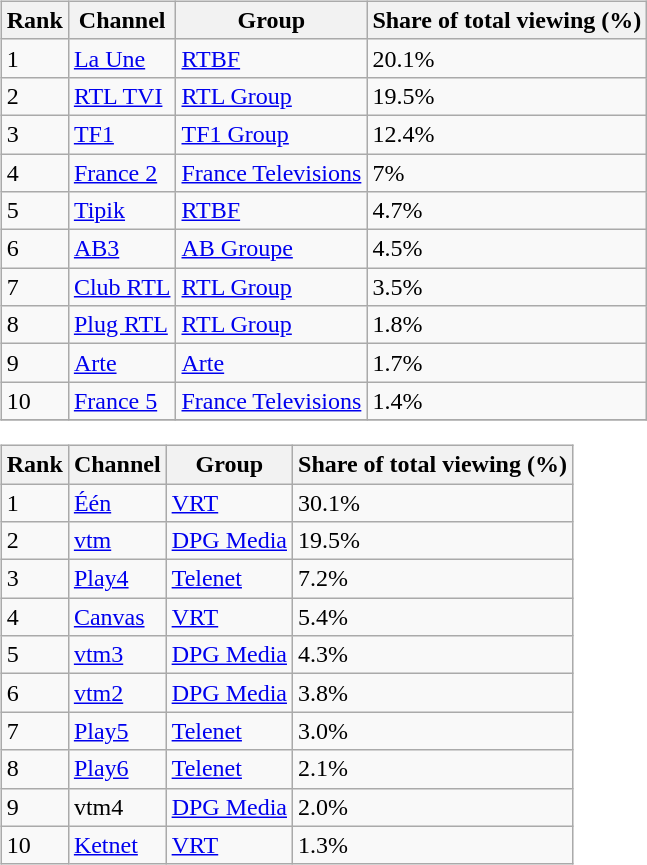<table style="width: 100%;">
<tr>
<td><br><table class="wikitable sortable">
<tr>
<th>Rank</th>
<th>Channel</th>
<th>Group</th>
<th>Share of total viewing (%)</th>
</tr>
<tr>
<td>1</td>
<td><a href='#'>La Une</a></td>
<td><a href='#'>RTBF</a></td>
<td>20.1%</td>
</tr>
<tr>
<td>2</td>
<td><a href='#'>RTL TVI</a></td>
<td><a href='#'>RTL Group</a></td>
<td>19.5%</td>
</tr>
<tr>
<td>3</td>
<td><a href='#'>TF1</a></td>
<td><a href='#'>TF1 Group</a></td>
<td>12.4%</td>
</tr>
<tr>
<td>4</td>
<td><a href='#'>France 2</a></td>
<td><a href='#'>France Televisions</a></td>
<td>7%</td>
</tr>
<tr>
<td>5</td>
<td><a href='#'>Tipik</a></td>
<td><a href='#'>RTBF</a></td>
<td>4.7%</td>
</tr>
<tr>
<td>6</td>
<td><a href='#'>AB3</a></td>
<td><a href='#'>AB Groupe</a></td>
<td>4.5%</td>
</tr>
<tr>
<td>7</td>
<td><a href='#'>Club RTL</a></td>
<td><a href='#'>RTL Group</a></td>
<td>3.5%</td>
</tr>
<tr>
<td>8</td>
<td><a href='#'>Plug RTL</a></td>
<td><a href='#'>RTL Group</a></td>
<td>1.8%</td>
</tr>
<tr>
<td>9</td>
<td><a href='#'>Arte</a></td>
<td><a href='#'>Arte</a></td>
<td>1.7%</td>
</tr>
<tr>
<td>10</td>
<td><a href='#'>France 5</a></td>
<td><a href='#'>France Televisions</a></td>
<td>1.4%</td>
</tr>
<tr>
</tr>
</table>
<table class="wikitable sortable">
<tr>
<th>Rank</th>
<th>Channel</th>
<th>Group</th>
<th>Share of total viewing (%)</th>
</tr>
<tr>
<td>1</td>
<td><a href='#'>Één</a></td>
<td><a href='#'>VRT</a></td>
<td>30.1%</td>
</tr>
<tr>
<td>2</td>
<td><a href='#'>vtm</a></td>
<td><a href='#'>DPG Media</a></td>
<td>19.5%</td>
</tr>
<tr>
<td>3</td>
<td><a href='#'>Play4</a></td>
<td><a href='#'>Telenet</a></td>
<td>7.2%</td>
</tr>
<tr>
<td>4</td>
<td><a href='#'>Canvas</a></td>
<td><a href='#'>VRT</a></td>
<td>5.4%</td>
</tr>
<tr>
<td>5</td>
<td><a href='#'>vtm3</a></td>
<td><a href='#'>DPG Media</a></td>
<td>4.3%</td>
</tr>
<tr>
<td>6</td>
<td><a href='#'>vtm2</a></td>
<td><a href='#'>DPG Media</a></td>
<td>3.8%</td>
</tr>
<tr>
<td>7</td>
<td><a href='#'>Play5</a></td>
<td><a href='#'>Telenet</a></td>
<td>3.0%</td>
</tr>
<tr>
<td>8</td>
<td><a href='#'>Play6</a></td>
<td><a href='#'>Telenet</a></td>
<td>2.1%</td>
</tr>
<tr>
<td>9</td>
<td>vtm4</td>
<td><a href='#'>DPG Media</a></td>
<td>2.0%</td>
</tr>
<tr>
<td>10</td>
<td><a href='#'>Ketnet</a></td>
<td><a href='#'>VRT</a></td>
<td>1.3%</td>
</tr>
</table>
</td>
</tr>
</table>
